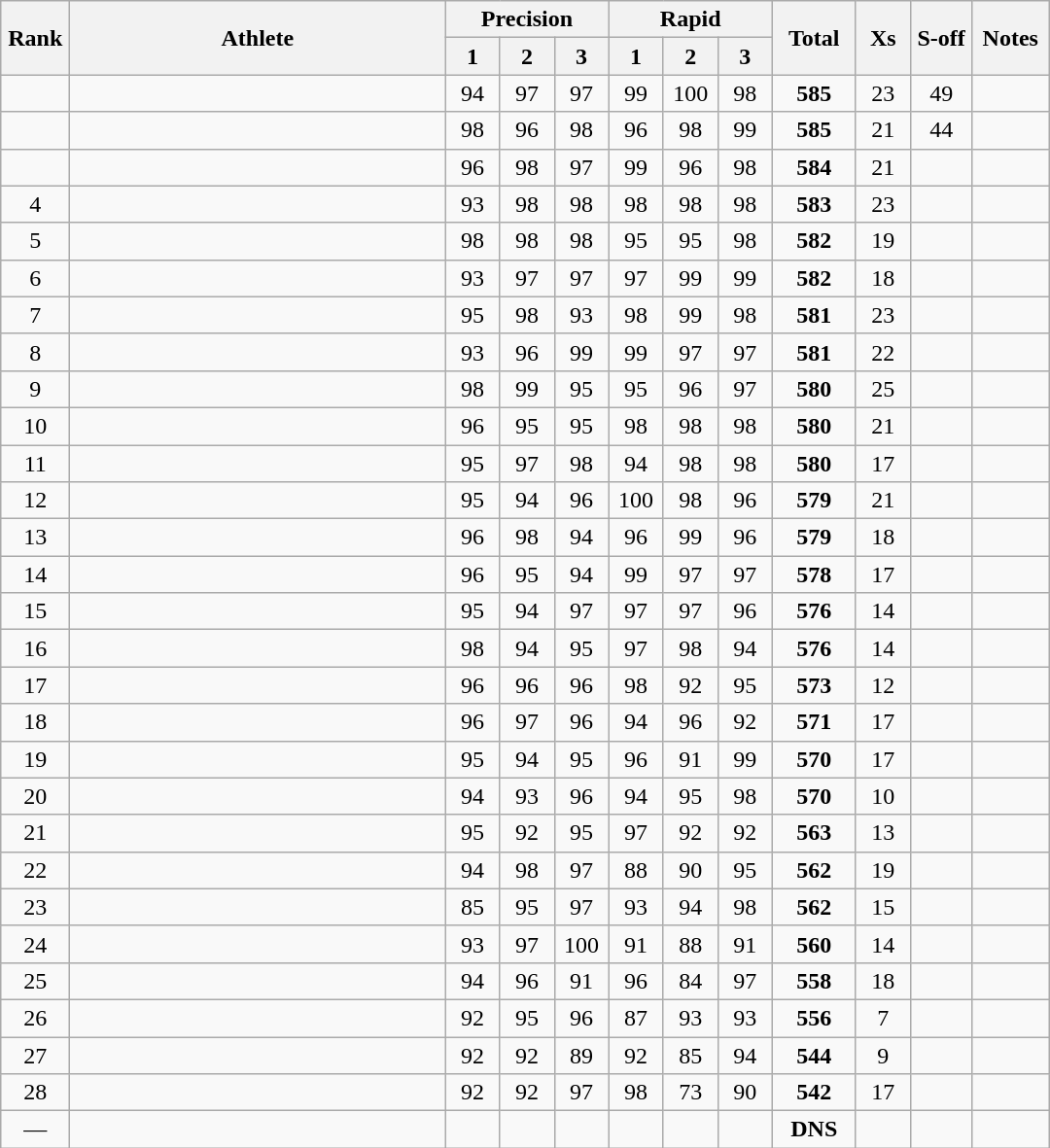<table class="wikitable" style="text-align:center">
<tr>
<th rowspan=2 width=40>Rank</th>
<th rowspan=2 width=250>Athlete</th>
<th colspan=3>Precision</th>
<th colspan=3>Rapid</th>
<th rowspan=2 width=50>Total</th>
<th rowspan=2 width=30>Xs</th>
<th rowspan=2 width=35>S-off</th>
<th rowspan=2 width=45>Notes</th>
</tr>
<tr>
<th width=30>1</th>
<th width=30>2</th>
<th width=30>3</th>
<th width=30>1</th>
<th width=30>2</th>
<th width=30>3</th>
</tr>
<tr>
<td></td>
<td align=left></td>
<td>94</td>
<td>97</td>
<td>97</td>
<td>99</td>
<td>100</td>
<td>98</td>
<td><strong>585</strong></td>
<td>23</td>
<td>49</td>
<td></td>
</tr>
<tr>
<td></td>
<td align=left></td>
<td>98</td>
<td>96</td>
<td>98</td>
<td>96</td>
<td>98</td>
<td>99</td>
<td><strong>585</strong></td>
<td>21</td>
<td>44</td>
<td></td>
</tr>
<tr>
<td></td>
<td align=left></td>
<td>96</td>
<td>98</td>
<td>97</td>
<td>99</td>
<td>96</td>
<td>98</td>
<td><strong>584</strong></td>
<td>21</td>
<td></td>
<td></td>
</tr>
<tr>
<td>4</td>
<td align=left></td>
<td>93</td>
<td>98</td>
<td>98</td>
<td>98</td>
<td>98</td>
<td>98</td>
<td><strong>583</strong></td>
<td>23</td>
<td></td>
<td></td>
</tr>
<tr>
<td>5</td>
<td align=left></td>
<td>98</td>
<td>98</td>
<td>98</td>
<td>95</td>
<td>95</td>
<td>98</td>
<td><strong>582</strong></td>
<td>19</td>
<td></td>
<td></td>
</tr>
<tr>
<td>6</td>
<td align=left></td>
<td>93</td>
<td>97</td>
<td>97</td>
<td>97</td>
<td>99</td>
<td>99</td>
<td><strong>582</strong></td>
<td>18</td>
<td></td>
<td></td>
</tr>
<tr>
<td>7</td>
<td align=left></td>
<td>95</td>
<td>98</td>
<td>93</td>
<td>98</td>
<td>99</td>
<td>98</td>
<td><strong>581</strong></td>
<td>23</td>
<td></td>
<td></td>
</tr>
<tr>
<td>8</td>
<td align=left></td>
<td>93</td>
<td>96</td>
<td>99</td>
<td>99</td>
<td>97</td>
<td>97</td>
<td><strong>581</strong></td>
<td>22</td>
<td></td>
<td></td>
</tr>
<tr>
<td>9</td>
<td align=left></td>
<td>98</td>
<td>99</td>
<td>95</td>
<td>95</td>
<td>96</td>
<td>97</td>
<td><strong>580</strong></td>
<td>25</td>
<td></td>
<td></td>
</tr>
<tr>
<td>10</td>
<td align=left></td>
<td>96</td>
<td>95</td>
<td>95</td>
<td>98</td>
<td>98</td>
<td>98</td>
<td><strong>580</strong></td>
<td>21</td>
<td></td>
<td></td>
</tr>
<tr>
<td>11</td>
<td align=left></td>
<td>95</td>
<td>97</td>
<td>98</td>
<td>94</td>
<td>98</td>
<td>98</td>
<td><strong>580</strong></td>
<td>17</td>
<td></td>
<td></td>
</tr>
<tr>
<td>12</td>
<td align=left></td>
<td>95</td>
<td>94</td>
<td>96</td>
<td>100</td>
<td>98</td>
<td>96</td>
<td><strong>579</strong></td>
<td>21</td>
<td></td>
<td></td>
</tr>
<tr>
<td>13</td>
<td align=left></td>
<td>96</td>
<td>98</td>
<td>94</td>
<td>96</td>
<td>99</td>
<td>96</td>
<td><strong>579</strong></td>
<td>18</td>
<td></td>
<td></td>
</tr>
<tr>
<td>14</td>
<td align=left></td>
<td>96</td>
<td>95</td>
<td>94</td>
<td>99</td>
<td>97</td>
<td>97</td>
<td><strong>578</strong></td>
<td>17</td>
<td></td>
<td></td>
</tr>
<tr>
<td>15</td>
<td align=left></td>
<td>95</td>
<td>94</td>
<td>97</td>
<td>97</td>
<td>97</td>
<td>96</td>
<td><strong>576</strong></td>
<td>14</td>
<td></td>
<td></td>
</tr>
<tr>
<td>16</td>
<td align=left></td>
<td>98</td>
<td>94</td>
<td>95</td>
<td>97</td>
<td>98</td>
<td>94</td>
<td><strong>576</strong></td>
<td>14</td>
<td></td>
<td></td>
</tr>
<tr>
<td>17</td>
<td align=left></td>
<td>96</td>
<td>96</td>
<td>96</td>
<td>98</td>
<td>92</td>
<td>95</td>
<td><strong>573</strong></td>
<td>12</td>
<td></td>
<td></td>
</tr>
<tr>
<td>18</td>
<td align=left></td>
<td>96</td>
<td>97</td>
<td>96</td>
<td>94</td>
<td>96</td>
<td>92</td>
<td><strong>571</strong></td>
<td>17</td>
<td></td>
<td></td>
</tr>
<tr>
<td>19</td>
<td align=left></td>
<td>95</td>
<td>94</td>
<td>95</td>
<td>96</td>
<td>91</td>
<td>99</td>
<td><strong>570</strong></td>
<td>17</td>
<td></td>
<td></td>
</tr>
<tr>
<td>20</td>
<td align=left></td>
<td>94</td>
<td>93</td>
<td>96</td>
<td>94</td>
<td>95</td>
<td>98</td>
<td><strong>570</strong></td>
<td>10</td>
<td></td>
<td></td>
</tr>
<tr>
<td>21</td>
<td align=left></td>
<td>95</td>
<td>92</td>
<td>95</td>
<td>97</td>
<td>92</td>
<td>92</td>
<td><strong>563</strong></td>
<td>13</td>
<td></td>
<td></td>
</tr>
<tr>
<td>22</td>
<td align=left></td>
<td>94</td>
<td>98</td>
<td>97</td>
<td>88</td>
<td>90</td>
<td>95</td>
<td><strong>562</strong></td>
<td>19</td>
<td></td>
<td></td>
</tr>
<tr>
<td>23</td>
<td align=left></td>
<td>85</td>
<td>95</td>
<td>97</td>
<td>93</td>
<td>94</td>
<td>98</td>
<td><strong>562</strong></td>
<td>15</td>
<td></td>
<td></td>
</tr>
<tr>
<td>24</td>
<td align=left></td>
<td>93</td>
<td>97</td>
<td>100</td>
<td>91</td>
<td>88</td>
<td>91</td>
<td><strong>560</strong></td>
<td>14</td>
<td></td>
<td></td>
</tr>
<tr>
<td>25</td>
<td align=left></td>
<td>94</td>
<td>96</td>
<td>91</td>
<td>96</td>
<td>84</td>
<td>97</td>
<td><strong>558</strong></td>
<td>18</td>
<td></td>
<td></td>
</tr>
<tr>
<td>26</td>
<td align=left></td>
<td>92</td>
<td>95</td>
<td>96</td>
<td>87</td>
<td>93</td>
<td>93</td>
<td><strong>556</strong></td>
<td>7</td>
<td></td>
<td></td>
</tr>
<tr>
<td>27</td>
<td align=left></td>
<td>92</td>
<td>92</td>
<td>89</td>
<td>92</td>
<td>85</td>
<td>94</td>
<td><strong>544</strong></td>
<td>9</td>
<td></td>
<td></td>
</tr>
<tr>
<td>28</td>
<td align=left></td>
<td>92</td>
<td>92</td>
<td>97</td>
<td>98</td>
<td>73</td>
<td>90</td>
<td><strong>542</strong></td>
<td>17</td>
<td></td>
<td></td>
</tr>
<tr>
<td>—</td>
<td align=left></td>
<td></td>
<td></td>
<td></td>
<td></td>
<td></td>
<td></td>
<td><strong>DNS</strong></td>
<td></td>
<td></td>
<td></td>
</tr>
</table>
